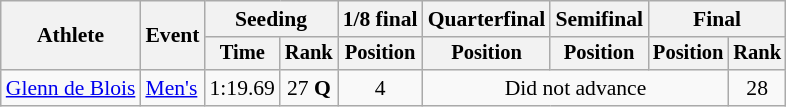<table class=wikitable style="text-align:center; font-size:90%">
<tr>
<th rowspan=2>Athlete</th>
<th rowspan=2>Event</th>
<th colspan=2>Seeding</th>
<th>1/8 final</th>
<th>Quarterfinal</th>
<th>Semifinal</th>
<th colspan=2>Final</th>
</tr>
<tr style=font-size:95%>
<th>Time</th>
<th>Rank</th>
<th>Position</th>
<th>Position</th>
<th>Position</th>
<th>Position</th>
<th>Rank</th>
</tr>
<tr align=center>
<td align="left"><a href='#'>Glenn de Blois</a></td>
<td align="left"><a href='#'>Men's</a></td>
<td>1:19.69</td>
<td>27 <strong>Q</strong></td>
<td>4</td>
<td colspan=3>Did not advance</td>
<td>28</td>
</tr>
</table>
